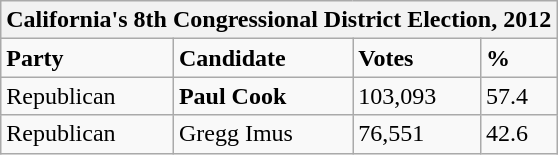<table class="wikitable">
<tr>
<th colspan="4">California's 8th Congressional District Election, 2012</th>
</tr>
<tr>
<td><strong>Party</strong></td>
<td><strong>Candidate</strong></td>
<td><strong>Votes</strong></td>
<td><strong>%</strong></td>
</tr>
<tr>
<td>Republican</td>
<td><strong>Paul Cook</strong></td>
<td>103,093</td>
<td>57.4</td>
</tr>
<tr>
<td>Republican</td>
<td>Gregg Imus</td>
<td>76,551</td>
<td>42.6</td>
</tr>
</table>
